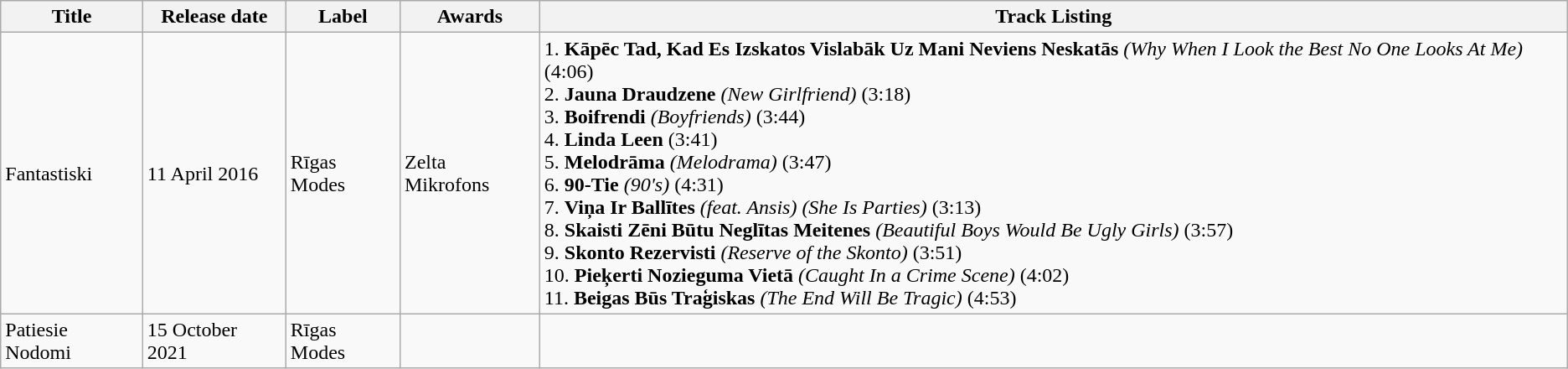<table class="wikitable">
<tr>
<th>Title</th>
<th>Release date</th>
<th>Label</th>
<th>Awards</th>
<th>Track Listing</th>
</tr>
<tr>
<td>Fantastiski</td>
<td>11 April 2016</td>
<td>Rīgas Modes</td>
<td>Zelta Mikrofons</td>
<td>1. <strong>Kāpēc Tad, Kad Es Izskatos Vislabāk Uz Mani Neviens Neskatās</strong> <em>(Why When I Look the Best No One Looks At Me)</em> (4:06)<br>2. <strong>Jauna Draudzene</strong> <em>(New Girlfriend)</em> (3:18)<br>3. <strong>Boifrendi</strong> <em>(Boyfriends)</em> (3:44)<br>4. <strong>Linda Leen</strong> (3:41)<br>5. <strong>Melodrāma</strong> <em>(Melodrama)</em> (3:47)<br>6. <strong>90-Tie</strong> <em>(90's)</em> (4:31)<br>7. <strong>Viņa Ir Ballītes</strong> <em>(feat. Ansis)</em> <em>(She Is Parties)</em> (3:13)<br>8. <strong>Skaisti Zēni Būtu Neglītas Meitenes</strong> <em>(Beautiful Boys Would Be Ugly Girls)</em> (3:57)<br>9. <strong>Skonto Rezervisti</strong> <em>(Reserve of the Skonto)</em> (3:51)<br>10. <strong>Pieķerti Nozieguma Vietā</strong> <em>(Caught In a Crime Scene)</em> (4:02)<br>11. <strong>Beigas Būs Traģiskas</strong> <em>(The End Will Be Tragic)</em> (4:53)</td>
</tr>
<tr>
<td>Patiesie Nodomi</td>
<td>15 October 2021</td>
<td>Rīgas Modes</td>
<td></td>
<td></td>
</tr>
</table>
